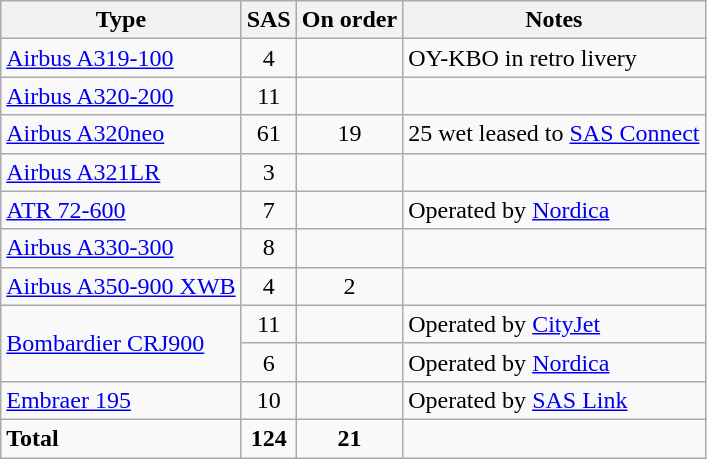<table class="wikitable">
<tr>
<th>Type</th>
<th>SAS</th>
<th>On order</th>
<th>Notes</th>
</tr>
<tr>
<td><a href='#'>Airbus A319-100</a></td>
<td align=center>4</td>
<td></td>
<td>OY-KBO in retro livery</td>
</tr>
<tr>
<td><a href='#'>Airbus A320-200</a></td>
<td align=center>11</td>
<td></td>
<td></td>
</tr>
<tr>
<td><a href='#'>Airbus A320neo</a></td>
<td align=center>61</td>
<td align=center>19</td>
<td>25 wet leased to <a href='#'>SAS Connect</a></td>
</tr>
<tr>
<td><a href='#'>Airbus A321LR</a></td>
<td align=center>3</td>
<td></td>
<td></td>
</tr>
<tr>
<td><a href='#'>ATR 72-600</a></td>
<td align="center">7</td>
<td></td>
<td>Operated by <a href='#'>Nordica</a></td>
</tr>
<tr>
<td><a href='#'>Airbus A330-300</a></td>
<td align="center">8</td>
<td></td>
<td></td>
</tr>
<tr>
<td><a href='#'>Airbus A350-900 XWB</a></td>
<td align=center>4</td>
<td align=center>2</td>
<td></td>
</tr>
<tr>
<td rowspan="2"><a href='#'>Bombardier CRJ900</a></td>
<td align=center>11</td>
<td></td>
<td>Operated by <a href='#'>CityJet</a></td>
</tr>
<tr>
<td align=center>6</td>
<td></td>
<td>Operated by <a href='#'>Nordica</a></td>
</tr>
<tr>
<td><a href='#'>Embraer 195</a></td>
<td align=center>10</td>
<td></td>
<td>Operated by <a href='#'>SAS Link</a></td>
</tr>
<tr>
<td><strong>Total</strong></td>
<td align="center"><strong>124</strong></td>
<td align="center"><strong>21</strong></td>
<td></td>
</tr>
</table>
